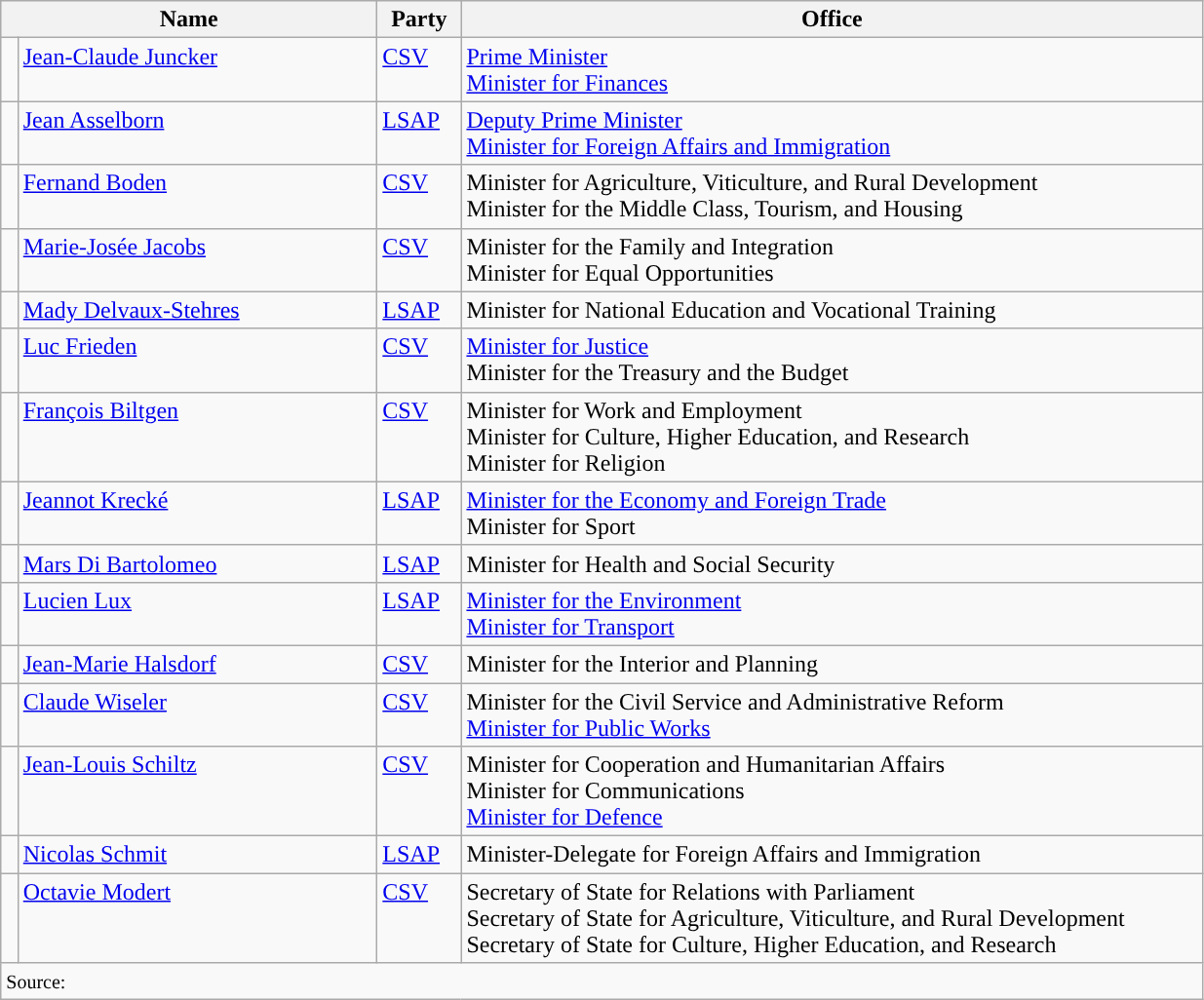<table class="wikitable">
<tr>
<th colspan=2 width=250px>Name</th>
<th width=50px>Party</th>
<th width=500px>Office</th>
</tr>
<tr>
<td style="background-color: "></td>
<td valign=top><a href='#'>Jean-Claude Juncker</a></td>
<td valign=top><a href='#'>CSV</a></td>
<td><a href='#'>Prime Minister</a> <br> <a href='#'>Minister for Finances</a></td>
</tr>
<tr>
<td style="background-color: "></td>
<td valign=top><a href='#'>Jean Asselborn</a></td>
<td valign=top><a href='#'>LSAP</a></td>
<td><a href='#'>Deputy Prime Minister</a> <br> <a href='#'>Minister for Foreign Affairs and Immigration</a></td>
</tr>
<tr>
<td style="background-color: "></td>
<td valign=top><a href='#'>Fernand Boden</a></td>
<td valign=top><a href='#'>CSV</a></td>
<td>Minister for Agriculture, Viticulture, and Rural Development <br> Minister for the Middle Class, Tourism, and Housing</td>
</tr>
<tr>
<td style="background-color: "></td>
<td valign=top><a href='#'>Marie-Josée Jacobs</a></td>
<td valign=top><a href='#'>CSV</a></td>
<td>Minister for the Family and Integration <br> Minister for Equal Opportunities</td>
</tr>
<tr>
<td style="background-color: "></td>
<td valign=top><a href='#'>Mady Delvaux-Stehres</a></td>
<td valign=top><a href='#'>LSAP</a></td>
<td>Minister for National Education and Vocational Training</td>
</tr>
<tr>
<td style="background-color: "></td>
<td valign=top><a href='#'>Luc Frieden</a></td>
<td valign=top><a href='#'>CSV</a></td>
<td><a href='#'>Minister for Justice</a> <br> Minister for the Treasury and the Budget</td>
</tr>
<tr>
<td style="background-color: "></td>
<td valign=top><a href='#'>François Biltgen</a></td>
<td valign=top><a href='#'>CSV</a></td>
<td>Minister for Work and Employment <br> Minister for Culture, Higher Education, and Research <br> Minister for Religion</td>
</tr>
<tr>
<td style="background-color: "></td>
<td valign=top><a href='#'>Jeannot Krecké</a></td>
<td valign=top><a href='#'>LSAP</a></td>
<td><a href='#'>Minister for the Economy and Foreign Trade</a> <br> Minister for Sport</td>
</tr>
<tr>
<td style="background-color: "></td>
<td valign=top><a href='#'>Mars Di Bartolomeo</a></td>
<td valign=top><a href='#'>LSAP</a></td>
<td>Minister for Health and Social Security</td>
</tr>
<tr>
<td style="background-color: "></td>
<td valign=top><a href='#'>Lucien Lux</a></td>
<td valign=top><a href='#'>LSAP</a></td>
<td><a href='#'>Minister for the Environment</a> <br> <a href='#'>Minister for Transport</a></td>
</tr>
<tr>
<td style="background-color: "></td>
<td valign=top><a href='#'>Jean-Marie Halsdorf</a></td>
<td valign=top><a href='#'>CSV</a></td>
<td>Minister for the Interior and Planning</td>
</tr>
<tr>
<td style="background-color: "></td>
<td valign=top><a href='#'>Claude Wiseler</a></td>
<td valign=top><a href='#'>CSV</a></td>
<td>Minister for the Civil Service and Administrative Reform <br> <a href='#'>Minister for Public Works</a></td>
</tr>
<tr>
<td style="background-color: "></td>
<td valign=top><a href='#'>Jean-Louis Schiltz</a></td>
<td valign=top><a href='#'>CSV</a></td>
<td>Minister for Cooperation and Humanitarian Affairs <br> Minister for Communications <br> <a href='#'>Minister for Defence</a></td>
</tr>
<tr>
<td style="background-color: "></td>
<td valign=top><a href='#'>Nicolas Schmit</a></td>
<td valign=top><a href='#'>LSAP</a></td>
<td>Minister-Delegate for Foreign Affairs and Immigration</td>
</tr>
<tr>
<td style="background-color: "></td>
<td valign=top><a href='#'>Octavie Modert</a></td>
<td valign=top><a href='#'>CSV</a></td>
<td>Secretary of State for Relations with Parliament <br> Secretary of State for Agriculture, Viticulture, and Rural Development <br> Secretary of State for Culture, Higher Education, and Research</td>
</tr>
<tr>
<td colspan=4><small>Source: </small></td>
</tr>
</table>
